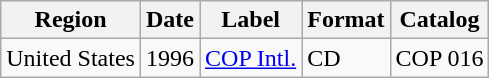<table class="wikitable">
<tr>
<th>Region</th>
<th>Date</th>
<th>Label</th>
<th>Format</th>
<th>Catalog</th>
</tr>
<tr>
<td>United States</td>
<td>1996</td>
<td><a href='#'>COP Intl.</a></td>
<td>CD</td>
<td>COP 016</td>
</tr>
</table>
